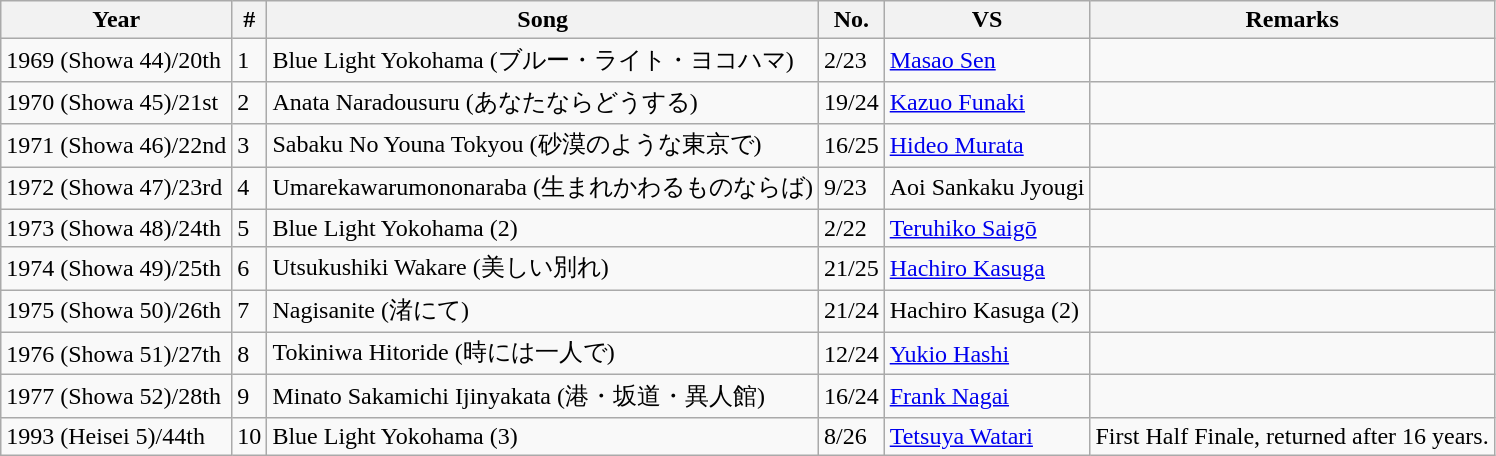<table class="wikitable">
<tr>
<th>Year</th>
<th>#</th>
<th>Song</th>
<th>No.</th>
<th>VS</th>
<th>Remarks</th>
</tr>
<tr>
<td>1969 (Showa 44)/20th</td>
<td>1</td>
<td>Blue Light Yokohama (ブルー・ライト・ヨコハマ)</td>
<td>2/23</td>
<td><a href='#'>Masao Sen</a></td>
<td></td>
</tr>
<tr>
<td>1970 (Showa 45)/21st</td>
<td>2</td>
<td>Anata Naradousuru (あなたならどうする)</td>
<td>19/24</td>
<td><a href='#'>Kazuo Funaki</a></td>
<td></td>
</tr>
<tr>
<td>1971 (Showa 46)/22nd</td>
<td>3</td>
<td>Sabaku No Youna Tokyou (砂漠のような東京で)</td>
<td>16/25</td>
<td><a href='#'>Hideo Murata</a></td>
<td></td>
</tr>
<tr>
<td>1972 (Showa 47)/23rd</td>
<td>4</td>
<td>Umarekawarumononaraba (生まれかわるものならば)</td>
<td>9/23</td>
<td>Aoi Sankaku Jyougi</td>
<td></td>
</tr>
<tr>
<td>1973 (Showa 48)/24th</td>
<td>5</td>
<td>Blue Light Yokohama (2)</td>
<td>2/22</td>
<td><a href='#'>Teruhiko Saigō</a></td>
<td></td>
</tr>
<tr>
<td>1974 (Showa 49)/25th</td>
<td>6</td>
<td>Utsukushiki Wakare (美しい別れ)</td>
<td>21/25</td>
<td><a href='#'>Hachiro Kasuga</a></td>
<td></td>
</tr>
<tr>
<td>1975 (Showa 50)/26th</td>
<td>7</td>
<td>Nagisanite (渚にて)</td>
<td>21/24</td>
<td>Hachiro Kasuga (2)</td>
<td></td>
</tr>
<tr>
<td>1976 (Showa 51)/27th</td>
<td>8</td>
<td>Tokiniwa Hitoride (時には一人で)</td>
<td>12/24</td>
<td><a href='#'>Yukio Hashi</a></td>
<td></td>
</tr>
<tr>
<td>1977 (Showa 52)/28th</td>
<td>9</td>
<td>Minato Sakamichi Ijinyakata (港・坂道・異人館)</td>
<td>16/24</td>
<td><a href='#'>Frank Nagai</a></td>
<td></td>
</tr>
<tr>
<td>1993 (Heisei 5)/44th</td>
<td>10</td>
<td>Blue Light Yokohama (3)</td>
<td>8/26</td>
<td><a href='#'>Tetsuya Watari</a></td>
<td>First Half Finale, returned after 16 years.</td>
</tr>
</table>
